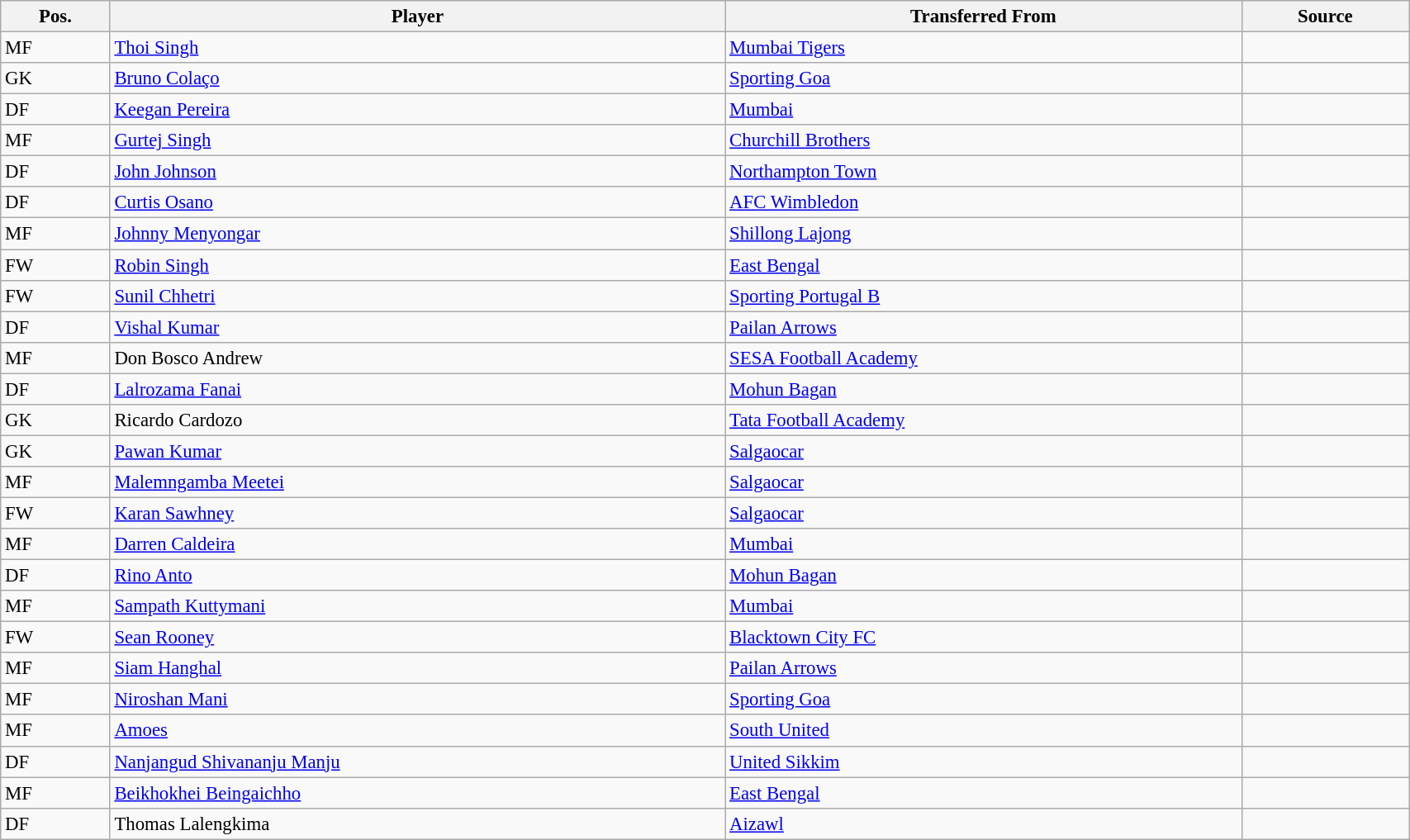<table class="wikitable sortable" style="width:90%; text-align:center; font-size:95%; text-align:left;">
<tr>
<th><strong>Pos.</strong></th>
<th><strong>Player</strong></th>
<th><strong>Transferred From</strong></th>
<th><strong>Source</strong></th>
</tr>
<tr>
<td>MF</td>
<td> <a href='#'>Thoi Singh</a></td>
<td> <a href='#'>Mumbai Tigers</a></td>
<td></td>
</tr>
<tr>
<td>GK</td>
<td> <a href='#'>Bruno Colaço</a></td>
<td> <a href='#'>Sporting Goa</a></td>
<td></td>
</tr>
<tr>
<td>DF</td>
<td> <a href='#'>Keegan Pereira</a></td>
<td> <a href='#'>Mumbai</a></td>
<td></td>
</tr>
<tr>
<td>MF</td>
<td> <a href='#'>Gurtej Singh</a></td>
<td> <a href='#'>Churchill Brothers</a></td>
<td></td>
</tr>
<tr>
<td>DF</td>
<td> <a href='#'>John Johnson</a></td>
<td> <a href='#'>Northampton Town</a></td>
<td></td>
</tr>
<tr>
<td>DF</td>
<td> <a href='#'>Curtis Osano</a></td>
<td> <a href='#'>AFC Wimbledon</a></td>
<td></td>
</tr>
<tr>
<td>MF</td>
<td> <a href='#'>Johnny Menyongar</a></td>
<td> <a href='#'>Shillong Lajong</a></td>
<td></td>
</tr>
<tr>
<td>FW</td>
<td> <a href='#'>Robin Singh</a></td>
<td> <a href='#'>East Bengal</a></td>
<td></td>
</tr>
<tr>
<td>FW</td>
<td> <a href='#'>Sunil Chhetri</a></td>
<td> <a href='#'>Sporting Portugal B</a></td>
<td></td>
</tr>
<tr>
<td>DF</td>
<td> <a href='#'>Vishal Kumar</a></td>
<td> <a href='#'>Pailan Arrows</a></td>
<td></td>
</tr>
<tr>
<td>MF</td>
<td> Don Bosco Andrew</td>
<td> <a href='#'>SESA Football Academy</a></td>
<td></td>
</tr>
<tr>
<td>DF</td>
<td> <a href='#'>Lalrozama Fanai</a></td>
<td> <a href='#'>Mohun Bagan</a></td>
<td></td>
</tr>
<tr>
<td>GK</td>
<td> Ricardo Cardozo</td>
<td> <a href='#'>Tata Football Academy</a></td>
<td></td>
</tr>
<tr>
<td>GK</td>
<td> <a href='#'>Pawan Kumar</a></td>
<td> <a href='#'>Salgaocar</a></td>
<td></td>
</tr>
<tr>
<td>MF</td>
<td> <a href='#'>Malemngamba Meetei</a></td>
<td> <a href='#'>Salgaocar</a></td>
<td></td>
</tr>
<tr>
<td>FW</td>
<td> <a href='#'>Karan Sawhney</a></td>
<td> <a href='#'>Salgaocar</a></td>
<td></td>
</tr>
<tr>
<td>MF</td>
<td> <a href='#'>Darren Caldeira</a></td>
<td> <a href='#'>Mumbai</a></td>
<td></td>
</tr>
<tr>
<td>DF</td>
<td> <a href='#'>Rino Anto</a></td>
<td> <a href='#'>Mohun Bagan</a></td>
<td></td>
</tr>
<tr>
<td>MF</td>
<td> <a href='#'>Sampath Kuttymani</a></td>
<td> <a href='#'>Mumbai</a></td>
<td></td>
</tr>
<tr>
<td>FW</td>
<td> <a href='#'>Sean Rooney</a></td>
<td> <a href='#'>Blacktown City FC</a></td>
<td></td>
</tr>
<tr>
<td>MF</td>
<td> <a href='#'>Siam Hanghal</a></td>
<td> <a href='#'>Pailan Arrows</a></td>
<td></td>
</tr>
<tr>
<td>MF</td>
<td> <a href='#'>Niroshan Mani</a></td>
<td> <a href='#'>Sporting Goa</a></td>
<td></td>
</tr>
<tr>
<td>MF</td>
<td> <a href='#'>Amoes</a></td>
<td> <a href='#'>South United</a></td>
<td></td>
</tr>
<tr>
<td>DF</td>
<td> <a href='#'>Nanjangud Shivananju Manju</a></td>
<td> <a href='#'>United Sikkim</a></td>
<td></td>
</tr>
<tr>
<td>MF</td>
<td> <a href='#'>Beikhokhei Beingaichho</a></td>
<td> <a href='#'>East Bengal</a></td>
<td></td>
</tr>
<tr>
<td>DF</td>
<td> Thomas Lalengkima</td>
<td> <a href='#'>Aizawl</a></td>
<td></td>
</tr>
</table>
